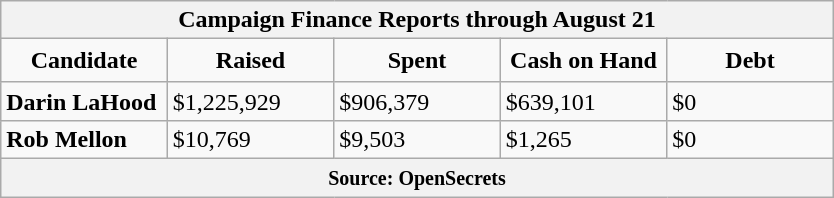<table class="wikitable">
<tr>
<th colspan="5">Campaign Finance Reports through August 21</th>
</tr>
<tr style="text-align:center;">
<td style="padding:5px; width:100px;"><strong>Candidate</strong></td>
<td style="padding:5px; width:100px;"><strong>Raised</strong></td>
<td style="padding:5px; width:100px;"><strong>Spent</strong></td>
<td style="padding:5px; width:100px;"><strong>Cash on Hand</strong></td>
<td style="padding:5px; width:100px;"><strong>Debt</strong></td>
</tr>
<tr>
<td><strong>Darin LaHood</strong></td>
<td>$1,225,929</td>
<td>$906,379</td>
<td>$639,101</td>
<td>$0</td>
</tr>
<tr>
<td><strong>Rob Mellon</strong></td>
<td>$10,769</td>
<td>$9,503</td>
<td>$1,265</td>
<td>$0</td>
</tr>
<tr>
<th colspan="5"><small>Source: OpenSecrets</small></th>
</tr>
</table>
